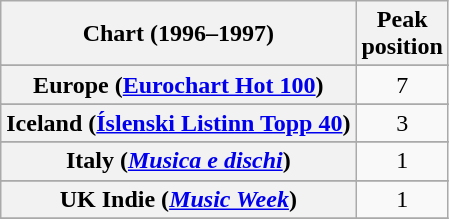<table class="wikitable sortable plainrowheaders" style="text-align:center">
<tr>
<th>Chart (1996–1997)</th>
<th>Peak<br>position</th>
</tr>
<tr>
</tr>
<tr>
</tr>
<tr>
</tr>
<tr>
</tr>
<tr>
</tr>
<tr>
<th scope="row">Europe (<a href='#'>Eurochart Hot 100</a>)</th>
<td>7</td>
</tr>
<tr>
</tr>
<tr>
</tr>
<tr>
<th scope="row">Iceland (<a href='#'>Íslenski Listinn Topp 40</a>)</th>
<td>3</td>
</tr>
<tr>
</tr>
<tr>
<th scope="row">Italy (<em><a href='#'>Musica e dischi</a></em>)</th>
<td>1</td>
</tr>
<tr>
</tr>
<tr>
</tr>
<tr>
</tr>
<tr>
</tr>
<tr>
</tr>
<tr>
</tr>
<tr>
<th scope="row">UK Indie (<em><a href='#'>Music Week</a></em>)</th>
<td align=center>1</td>
</tr>
<tr>
</tr>
</table>
